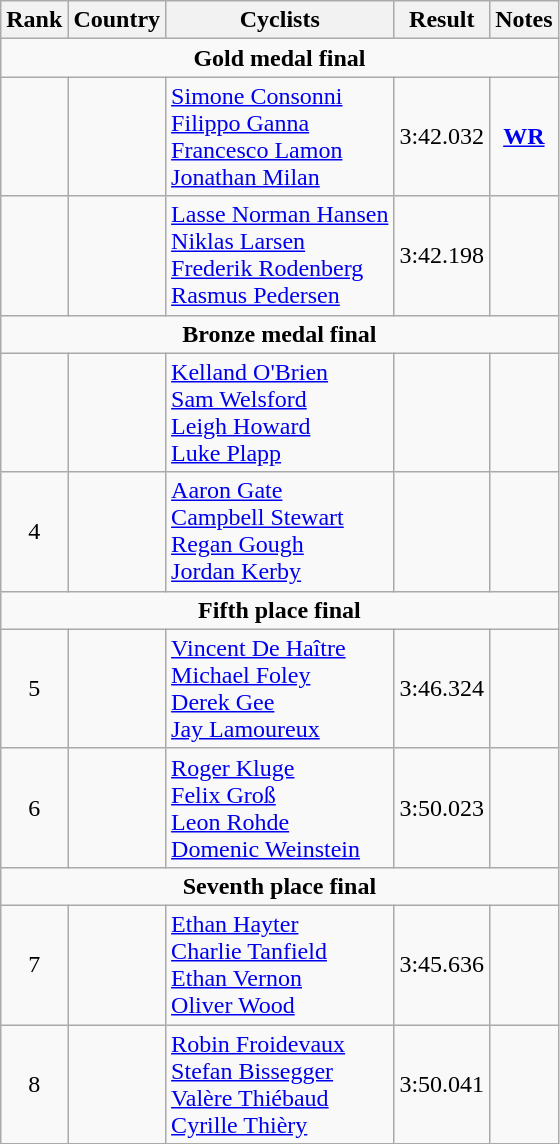<table class="wikitable" style="text-align:center">
<tr>
<th>Rank</th>
<th>Country</th>
<th>Cyclists</th>
<th>Result</th>
<th>Notes</th>
</tr>
<tr>
<td colspan=5><strong>Gold medal final</strong></td>
</tr>
<tr>
<td></td>
<td align=left></td>
<td align=left><a href='#'>Simone Consonni</a><br><a href='#'>Filippo Ganna</a><br><a href='#'>Francesco Lamon</a><br><a href='#'>Jonathan Milan</a></td>
<td>3:42.032</td>
<td><strong><a href='#'>WR</a></strong></td>
</tr>
<tr>
<td></td>
<td align=left></td>
<td align=left><a href='#'>Lasse Norman Hansen</a><br><a href='#'>Niklas Larsen</a><br><a href='#'>Frederik Rodenberg</a><br><a href='#'>Rasmus Pedersen</a></td>
<td>3:42.198</td>
<td></td>
</tr>
<tr>
<td colspan=5><strong>Bronze medal final</strong></td>
</tr>
<tr>
<td></td>
<td align=left></td>
<td align=left><a href='#'>Kelland O'Brien</a><br><a href='#'>Sam Welsford</a><br><a href='#'>Leigh Howard</a><br><a href='#'>Luke Plapp</a></td>
<td></td>
<td></td>
</tr>
<tr>
<td>4</td>
<td align=left></td>
<td align=left><a href='#'>Aaron Gate</a><br><a href='#'>Campbell Stewart</a><br><a href='#'>Regan Gough</a><br><a href='#'>Jordan Kerby</a></td>
<td></td>
<td></td>
</tr>
<tr>
<td colspan=5><strong>Fifth place final</strong></td>
</tr>
<tr>
<td>5</td>
<td align=left></td>
<td align=left><a href='#'>Vincent De Haître</a><br><a href='#'>Michael Foley</a><br><a href='#'>Derek Gee</a><br><a href='#'>Jay Lamoureux</a></td>
<td>3:46.324</td>
<td></td>
</tr>
<tr>
<td>6</td>
<td align=left></td>
<td align=left><a href='#'>Roger Kluge</a><br><a href='#'>Felix Groß</a><br><a href='#'>Leon Rohde</a><br><a href='#'>Domenic Weinstein</a></td>
<td>3:50.023</td>
<td></td>
</tr>
<tr>
<td colspan=5><strong>Seventh place final</strong></td>
</tr>
<tr>
<td>7</td>
<td align=left></td>
<td align=left><a href='#'>Ethan Hayter</a><br><a href='#'>Charlie Tanfield</a><br><a href='#'>Ethan Vernon</a><br><a href='#'>Oliver Wood</a></td>
<td>3:45.636</td>
<td></td>
</tr>
<tr>
<td>8</td>
<td align=left></td>
<td align=left><a href='#'>Robin Froidevaux</a><br><a href='#'>Stefan Bissegger</a><br><a href='#'>Valère Thiébaud</a><br><a href='#'>Cyrille Thièry</a></td>
<td>3:50.041</td>
<td></td>
</tr>
</table>
